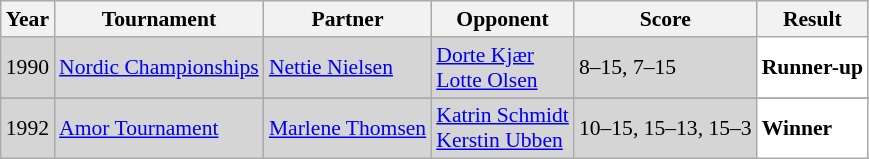<table class="sortable wikitable" style="font-size: 90%;">
<tr>
<th>Year</th>
<th>Tournament</th>
<th>Partner</th>
<th>Opponent</th>
<th>Score</th>
<th>Result</th>
</tr>
<tr style="background:#D5D5D5">
<td align="center">1990</td>
<td align="left"><a href='#'>Nordic Championships</a></td>
<td align="left"> <a href='#'>Nettie Nielsen</a></td>
<td align="left"> <a href='#'>Dorte Kjær</a> <br>  <a href='#'>Lotte Olsen</a></td>
<td align="left">8–15, 7–15</td>
<td style="text-align:left; background:white"> <strong>Runner-up</strong></td>
</tr>
<tr>
</tr>
<tr style="background:#D5D5D5">
<td align="center">1992</td>
<td align="left"><a href='#'>Amor Tournament</a></td>
<td align="left"> <a href='#'>Marlene Thomsen</a></td>
<td align="left"> <a href='#'>Katrin Schmidt</a><br> <a href='#'>Kerstin Ubben</a></td>
<td align="left">10–15, 15–13, 15–3</td>
<td style="text-align:left; background:white"> <strong>Winner</strong></td>
</tr>
</table>
